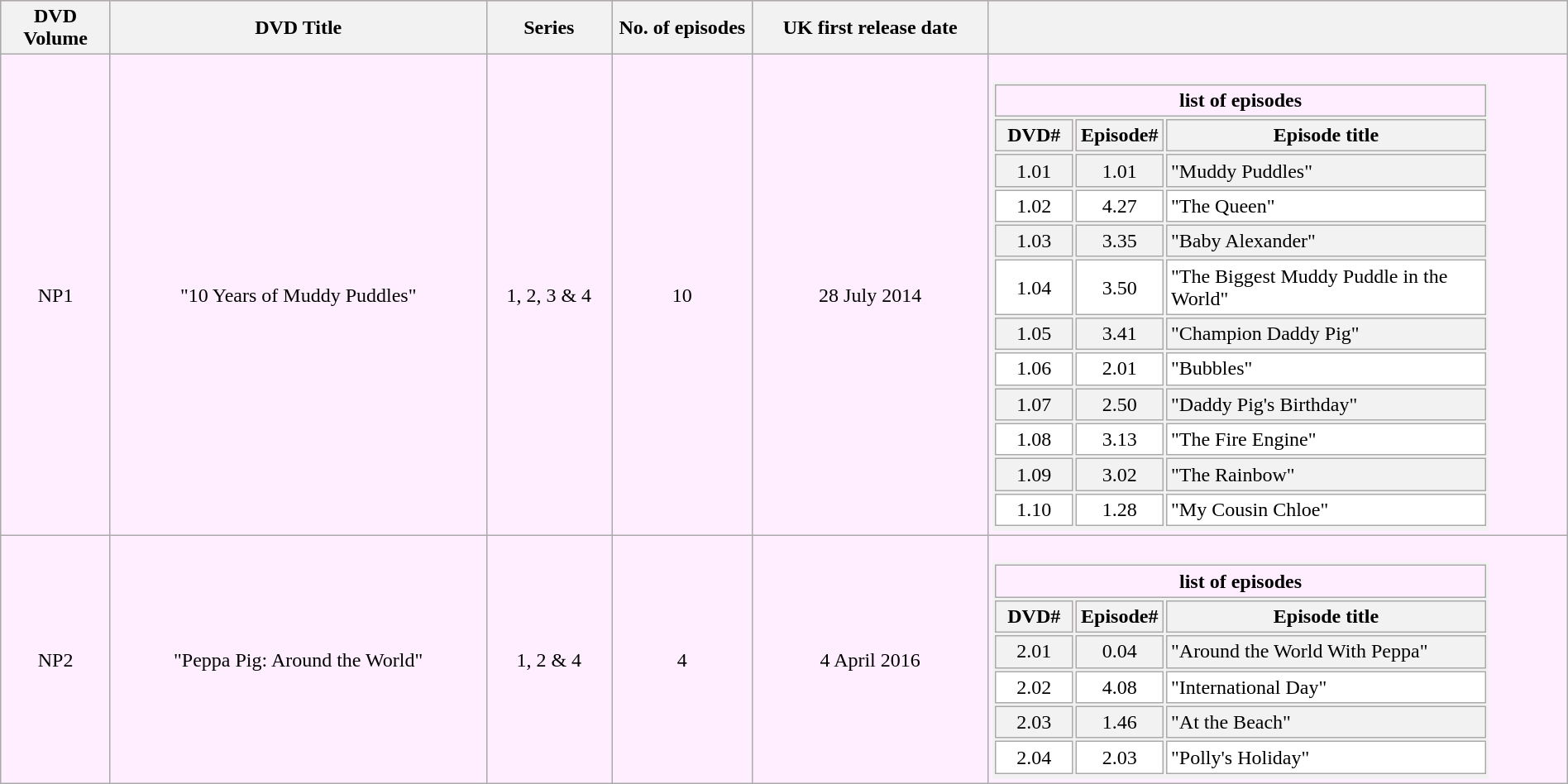<table class="wikitable" style="background:#FFEEFF; width:100%; text-align:center; vertical-align:middle;">
<tr style="background-color: #FFBCC1">
<th style="width:7%;">DVD Volume</th>
<th style="width:24%;">DVD Title</th>
<th style="width:8%;">Series</th>
<th style="width:9%;">No. of episodes</th>
<th style="width:15%;">UK first release date</th>
<th style="width:37%;" colspan="3"><br></th>
</tr>
<tr>
<td>NP1</td>
<td>"10 Years of Muddy Puddles"</td>
<td>1, 2, 3 & 4</td>
<td>10</td>
<td>28 July 2014</td>
<td><br><table class = "collapsible collapsed" style="background:#F2F2F2; text-align:center;">
<tr>
<th style="background:#FFEEFF; width:100%;" colspan="3">list of episodes</th>
</tr>
<tr style="background:#FFBCC1;">
<th style="width:55px;">DVD#</th>
<th style="width:60px;">Episode#</th>
<th style="width:250px;">Episode title</th>
</tr>
<tr>
<td>1.01</td>
<td>1.01</td>
<td style="text-align:left;">"Muddy Puddles"</td>
</tr>
<tr style="background:white;">
<td>1.02</td>
<td>4.27</td>
<td style="text-align:left;">"The Queen"</td>
</tr>
<tr>
<td>1.03</td>
<td>3.35</td>
<td style="text-align:left;">"Baby Alexander"</td>
</tr>
<tr style="background:white;">
<td>1.04</td>
<td>3.50</td>
<td style="text-align:left;">"The Biggest Muddy Puddle in the World"</td>
</tr>
<tr>
<td>1.05</td>
<td>3.41</td>
<td style="text-align:left;">"Champion Daddy Pig"</td>
</tr>
<tr style="background:white;">
<td>1.06</td>
<td>2.01</td>
<td style="text-align:left;">"Bubbles"</td>
</tr>
<tr>
<td>1.07</td>
<td>2.50</td>
<td style="text-align:left;">"Daddy Pig's Birthday"</td>
</tr>
<tr style="background:white;">
<td>1.08</td>
<td>3.13</td>
<td style="text-align:left;">"The Fire Engine"</td>
</tr>
<tr>
<td>1.09</td>
<td>3.02</td>
<td style="text-align:left;">"The Rainbow"</td>
</tr>
<tr style="background:white;">
<td>1.10</td>
<td>1.28</td>
<td style="text-align:left;">"My Cousin Chloe"</td>
</tr>
<tr>
</tr>
</table>
</td>
</tr>
<tr>
<td>NP2</td>
<td>"Peppa Pig: Around the World"</td>
<td>1, 2 & 4</td>
<td>4</td>
<td>4 April 2016</td>
<td><br><table class = "collapsible collapsed" style="background:#F2F2F2; text-align:center;">
<tr>
<th style="background:#FFEEFF; width:100%;" colspan="3">list of episodes</th>
</tr>
<tr style="background:#FFBCC1;">
<th style="width:55px;">DVD#</th>
<th style="width:60px;">Episode#</th>
<th style="width:250px;">Episode title</th>
</tr>
<tr>
<td>2.01</td>
<td>0.04</td>
<td style="text-align:left;">"Around the World With Peppa"</td>
</tr>
<tr style="background:white;">
<td>2.02</td>
<td>4.08</td>
<td style="text-align:left;">"International Day"</td>
</tr>
<tr>
<td>2.03</td>
<td>1.46</td>
<td style="text-align:left;">"At the Beach"</td>
</tr>
<tr style="background:white;">
<td>2.04</td>
<td>2.03</td>
<td style="text-align:left;">"Polly's Holiday"</td>
</tr>
<tr>
</tr>
</table>
</td>
</tr>
</table>
